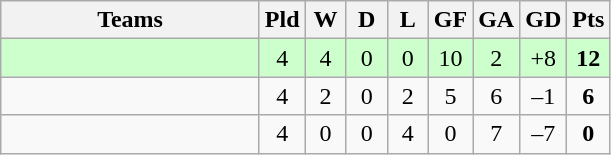<table class="wikitable" style="text-align: center;">
<tr>
<th width=165>Teams</th>
<th width=20>Pld</th>
<th width=20>W</th>
<th width=20>D</th>
<th width=20>L</th>
<th width=20>GF</th>
<th width=20>GA</th>
<th width=20>GD</th>
<th width=20>Pts</th>
</tr>
<tr align=center style="background:#ccffcc;">
<td style="text-align:left;"></td>
<td>4</td>
<td>4</td>
<td>0</td>
<td>0</td>
<td>10</td>
<td>2</td>
<td>+8</td>
<td><strong>12</strong></td>
</tr>
<tr align=center>
<td style="text-align:left;"></td>
<td>4</td>
<td>2</td>
<td>0</td>
<td>2</td>
<td>5</td>
<td>6</td>
<td>–1</td>
<td><strong>6</strong></td>
</tr>
<tr align=center>
<td style="text-align:left;"></td>
<td>4</td>
<td>0</td>
<td>0</td>
<td>4</td>
<td>0</td>
<td>7</td>
<td>–7</td>
<td><strong>0</strong></td>
</tr>
</table>
